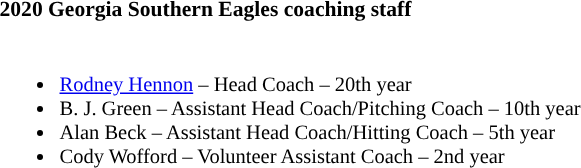<table class="toccolours" style="text-align: left; font-size:90%;">
<tr>
<th colspan="9">2020 Georgia Southern Eagles coaching staff</th>
</tr>
<tr>
<td style="font-size: 95%;" valign="top"><br><ul><li><a href='#'>Rodney Hennon</a> – Head Coach – 20th year</li><li>B. J. Green – Assistant Head Coach/Pitching Coach – 10th year</li><li>Alan Beck – Assistant Head Coach/Hitting Coach – 5th year</li><li>Cody Wofford – Volunteer Assistant Coach  – 2nd year</li></ul></td>
</tr>
</table>
